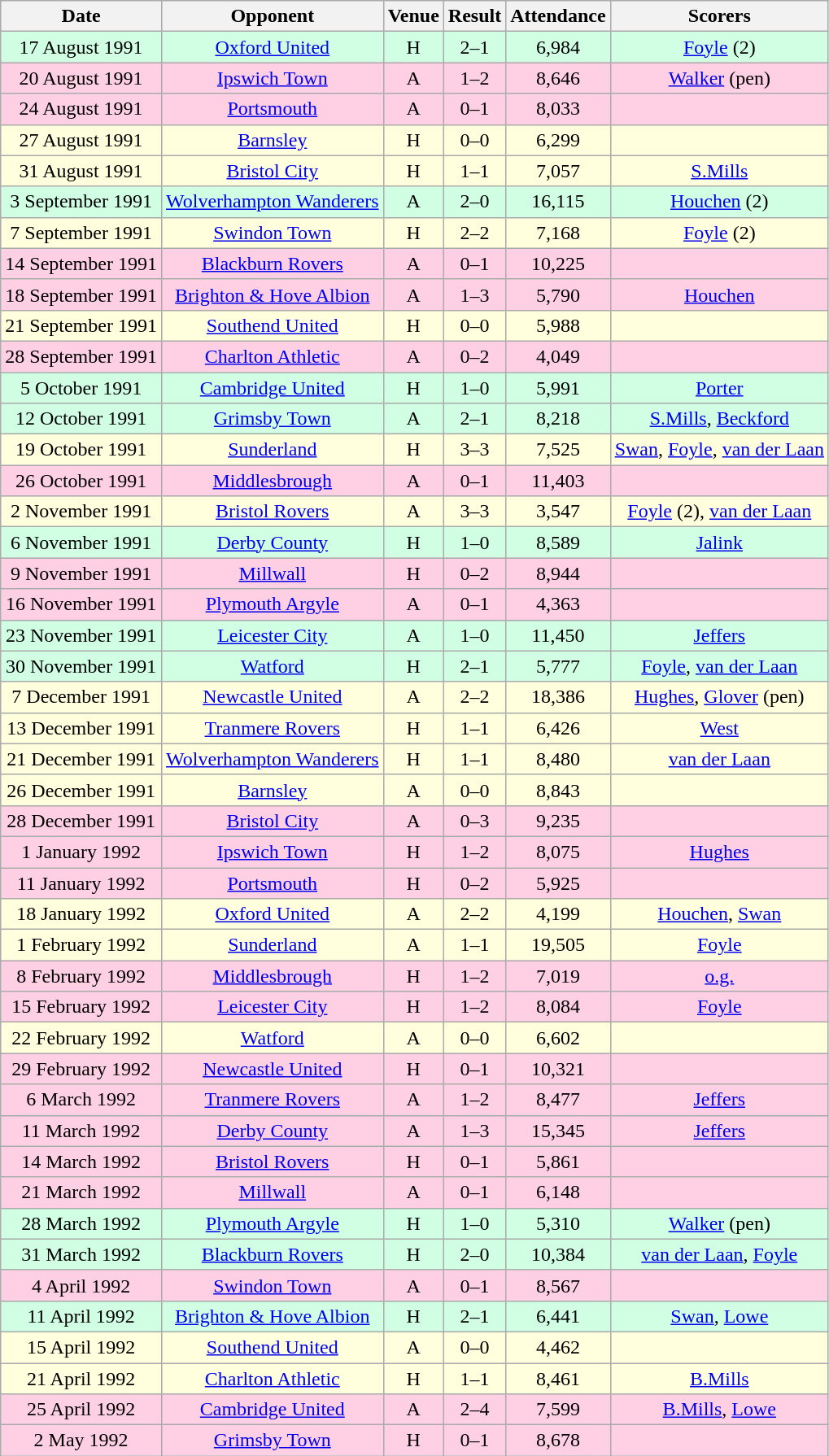<table class="wikitable sortable" style="font-size:100%; text-align:center">
<tr>
<th>Date</th>
<th>Opponent</th>
<th>Venue</th>
<th>Result</th>
<th>Attendance</th>
<th>Scorers</th>
</tr>
<tr style="background-color: #d0ffe3;">
<td>17 August 1991</td>
<td><a href='#'>Oxford United</a></td>
<td>H</td>
<td>2–1</td>
<td>6,984</td>
<td><a href='#'>Foyle</a> (2)</td>
</tr>
<tr style="background-color: #ffd0e3;">
<td>20 August 1991</td>
<td><a href='#'>Ipswich Town</a></td>
<td>A</td>
<td>1–2</td>
<td>8,646</td>
<td><a href='#'>Walker</a> (pen)</td>
</tr>
<tr style="background-color: #ffd0e3;">
<td>24 August 1991</td>
<td><a href='#'>Portsmouth</a></td>
<td>A</td>
<td>0–1</td>
<td>8,033</td>
<td></td>
</tr>
<tr style="background-color: #ffffdd;">
<td>27 August 1991</td>
<td><a href='#'>Barnsley</a></td>
<td>H</td>
<td>0–0</td>
<td>6,299</td>
<td></td>
</tr>
<tr style="background-color: #ffffdd;">
<td>31 August 1991</td>
<td><a href='#'>Bristol City</a></td>
<td>H</td>
<td>1–1</td>
<td>7,057</td>
<td><a href='#'>S.Mills</a></td>
</tr>
<tr style="background-color: #d0ffe3;">
<td>3 September 1991</td>
<td><a href='#'>Wolverhampton Wanderers</a></td>
<td>A</td>
<td>2–0</td>
<td>16,115</td>
<td><a href='#'>Houchen</a> (2)</td>
</tr>
<tr style="background-color: #ffffdd;">
<td>7 September 1991</td>
<td><a href='#'>Swindon Town</a></td>
<td>H</td>
<td>2–2</td>
<td>7,168</td>
<td><a href='#'>Foyle</a> (2)</td>
</tr>
<tr style="background-color: #ffd0e3;">
<td>14 September 1991</td>
<td><a href='#'>Blackburn Rovers</a></td>
<td>A</td>
<td>0–1</td>
<td>10,225</td>
<td></td>
</tr>
<tr style="background-color: #ffd0e3;">
<td>18 September 1991</td>
<td><a href='#'>Brighton & Hove Albion</a></td>
<td>A</td>
<td>1–3</td>
<td>5,790</td>
<td><a href='#'>Houchen</a></td>
</tr>
<tr style="background-color: #ffffdd;">
<td>21 September 1991</td>
<td><a href='#'>Southend United</a></td>
<td>H</td>
<td>0–0</td>
<td>5,988</td>
<td></td>
</tr>
<tr style="background-color: #ffd0e3;">
<td>28 September 1991</td>
<td><a href='#'>Charlton Athletic</a></td>
<td>A</td>
<td>0–2</td>
<td>4,049</td>
<td></td>
</tr>
<tr style="background-color: #d0ffe3;">
<td>5 October 1991</td>
<td><a href='#'>Cambridge United</a></td>
<td>H</td>
<td>1–0</td>
<td>5,991</td>
<td><a href='#'>Porter</a></td>
</tr>
<tr style="background-color: #d0ffe3;">
<td>12 October 1991</td>
<td><a href='#'>Grimsby Town</a></td>
<td>A</td>
<td>2–1</td>
<td>8,218</td>
<td><a href='#'>S.Mills</a>, <a href='#'>Beckford</a></td>
</tr>
<tr style="background-color: #ffffdd;">
<td>19 October 1991</td>
<td><a href='#'>Sunderland</a></td>
<td>H</td>
<td>3–3</td>
<td>7,525</td>
<td><a href='#'>Swan</a>, <a href='#'>Foyle</a>, <a href='#'>van der Laan</a></td>
</tr>
<tr style="background-color: #ffd0e3;">
<td>26 October 1991</td>
<td><a href='#'>Middlesbrough</a></td>
<td>A</td>
<td>0–1</td>
<td>11,403</td>
<td></td>
</tr>
<tr style="background-color: #ffffdd;">
<td>2 November 1991</td>
<td><a href='#'>Bristol Rovers</a></td>
<td>A</td>
<td>3–3</td>
<td>3,547</td>
<td><a href='#'>Foyle</a> (2), <a href='#'>van der Laan</a></td>
</tr>
<tr style="background-color: #d0ffe3;">
<td>6 November 1991</td>
<td><a href='#'>Derby County</a></td>
<td>H</td>
<td>1–0</td>
<td>8,589</td>
<td><a href='#'>Jalink</a></td>
</tr>
<tr style="background-color: #ffd0e3;">
<td>9 November 1991</td>
<td><a href='#'>Millwall</a></td>
<td>H</td>
<td>0–2</td>
<td>8,944</td>
<td></td>
</tr>
<tr style="background-color: #ffd0e3;">
<td>16 November 1991</td>
<td><a href='#'>Plymouth Argyle</a></td>
<td>A</td>
<td>0–1</td>
<td>4,363</td>
<td></td>
</tr>
<tr style="background-color: #d0ffe3;">
<td>23 November 1991</td>
<td><a href='#'>Leicester City</a></td>
<td>A</td>
<td>1–0</td>
<td>11,450</td>
<td><a href='#'>Jeffers</a></td>
</tr>
<tr style="background-color: #d0ffe3;">
<td>30 November 1991</td>
<td><a href='#'>Watford</a></td>
<td>H</td>
<td>2–1</td>
<td>5,777</td>
<td><a href='#'>Foyle</a>, <a href='#'>van der Laan</a></td>
</tr>
<tr style="background-color: #ffffdd;">
<td>7 December 1991</td>
<td><a href='#'>Newcastle United</a></td>
<td>A</td>
<td>2–2</td>
<td>18,386</td>
<td><a href='#'>Hughes</a>, <a href='#'>Glover</a> (pen)</td>
</tr>
<tr style="background-color: #ffffdd;">
<td>13 December 1991</td>
<td><a href='#'>Tranmere Rovers</a></td>
<td>H</td>
<td>1–1</td>
<td>6,426</td>
<td><a href='#'>West</a></td>
</tr>
<tr style="background-color: #ffffdd;">
<td>21 December 1991</td>
<td><a href='#'>Wolverhampton Wanderers</a></td>
<td>H</td>
<td>1–1</td>
<td>8,480</td>
<td><a href='#'>van der Laan</a></td>
</tr>
<tr style="background-color: #ffffdd;">
<td>26 December 1991</td>
<td><a href='#'>Barnsley</a></td>
<td>A</td>
<td>0–0</td>
<td>8,843</td>
<td></td>
</tr>
<tr style="background-color: #ffd0e3;">
<td>28 December 1991</td>
<td><a href='#'>Bristol City</a></td>
<td>A</td>
<td>0–3</td>
<td>9,235</td>
<td></td>
</tr>
<tr style="background-color: #ffd0e3;">
<td>1 January 1992</td>
<td><a href='#'>Ipswich Town</a></td>
<td>H</td>
<td>1–2</td>
<td>8,075</td>
<td><a href='#'>Hughes</a></td>
</tr>
<tr style="background-color: #ffd0e3;">
<td>11 January 1992</td>
<td><a href='#'>Portsmouth</a></td>
<td>H</td>
<td>0–2</td>
<td>5,925</td>
<td></td>
</tr>
<tr style="background-color: #ffffdd;">
<td>18 January 1992</td>
<td><a href='#'>Oxford United</a></td>
<td>A</td>
<td>2–2</td>
<td>4,199</td>
<td><a href='#'>Houchen</a>, <a href='#'>Swan</a></td>
</tr>
<tr style="background-color: #ffffdd;">
<td>1 February 1992</td>
<td><a href='#'>Sunderland</a></td>
<td>A</td>
<td>1–1</td>
<td>19,505</td>
<td><a href='#'>Foyle</a></td>
</tr>
<tr style="background-color: #ffd0e3;">
<td>8 February 1992</td>
<td><a href='#'>Middlesbrough</a></td>
<td>H</td>
<td>1–2</td>
<td>7,019</td>
<td><a href='#'>o.g.</a></td>
</tr>
<tr style="background-color: #ffd0e3;">
<td>15 February 1992</td>
<td><a href='#'>Leicester City</a></td>
<td>H</td>
<td>1–2</td>
<td>8,084</td>
<td><a href='#'>Foyle</a></td>
</tr>
<tr style="background-color: #ffffdd;">
<td>22 February 1992</td>
<td><a href='#'>Watford</a></td>
<td>A</td>
<td>0–0</td>
<td>6,602</td>
<td></td>
</tr>
<tr style="background-color: #ffd0e3;">
<td>29 February 1992</td>
<td><a href='#'>Newcastle United</a></td>
<td>H</td>
<td>0–1</td>
<td>10,321</td>
<td></td>
</tr>
<tr style="background-color: #ffd0e3;">
<td>6 March 1992</td>
<td><a href='#'>Tranmere Rovers</a></td>
<td>A</td>
<td>1–2</td>
<td>8,477</td>
<td><a href='#'>Jeffers</a></td>
</tr>
<tr style="background-color: #ffd0e3;">
<td>11 March 1992</td>
<td><a href='#'>Derby County</a></td>
<td>A</td>
<td>1–3</td>
<td>15,345</td>
<td><a href='#'>Jeffers</a></td>
</tr>
<tr style="background-color: #ffd0e3;">
<td>14 March 1992</td>
<td><a href='#'>Bristol Rovers</a></td>
<td>H</td>
<td>0–1</td>
<td>5,861</td>
<td></td>
</tr>
<tr style="background-color: #ffd0e3;">
<td>21 March 1992</td>
<td><a href='#'>Millwall</a></td>
<td>A</td>
<td>0–1</td>
<td>6,148</td>
<td></td>
</tr>
<tr style="background-color: #d0ffe3;">
<td>28 March 1992</td>
<td><a href='#'>Plymouth Argyle</a></td>
<td>H</td>
<td>1–0</td>
<td>5,310</td>
<td><a href='#'>Walker</a> (pen)</td>
</tr>
<tr style="background-color: #d0ffe3;">
<td>31 March 1992</td>
<td><a href='#'>Blackburn Rovers</a></td>
<td>H</td>
<td>2–0</td>
<td>10,384</td>
<td><a href='#'>van der Laan</a>, <a href='#'>Foyle</a></td>
</tr>
<tr style="background-color: #ffd0e3;">
<td>4 April 1992</td>
<td><a href='#'>Swindon Town</a></td>
<td>A</td>
<td>0–1</td>
<td>8,567</td>
<td></td>
</tr>
<tr style="background-color: #d0ffe3;">
<td>11 April 1992</td>
<td><a href='#'>Brighton & Hove Albion</a></td>
<td>H</td>
<td>2–1</td>
<td>6,441</td>
<td><a href='#'>Swan</a>, <a href='#'>Lowe</a></td>
</tr>
<tr style="background-color: #ffffdd;">
<td>15 April 1992</td>
<td><a href='#'>Southend United</a></td>
<td>A</td>
<td>0–0</td>
<td>4,462</td>
<td></td>
</tr>
<tr style="background-color: #ffffdd;">
<td>21 April 1992</td>
<td><a href='#'>Charlton Athletic</a></td>
<td>H</td>
<td>1–1</td>
<td>8,461</td>
<td><a href='#'>B.Mills</a></td>
</tr>
<tr style="background-color: #ffd0e3;">
<td>25 April 1992</td>
<td><a href='#'>Cambridge United</a></td>
<td>A</td>
<td>2–4</td>
<td>7,599</td>
<td><a href='#'>B.Mills</a>, <a href='#'>Lowe</a></td>
</tr>
<tr style="background-color: #ffd0e3;">
<td>2 May 1992</td>
<td><a href='#'>Grimsby Town</a></td>
<td>H</td>
<td>0–1</td>
<td>8,678</td>
<td></td>
</tr>
</table>
